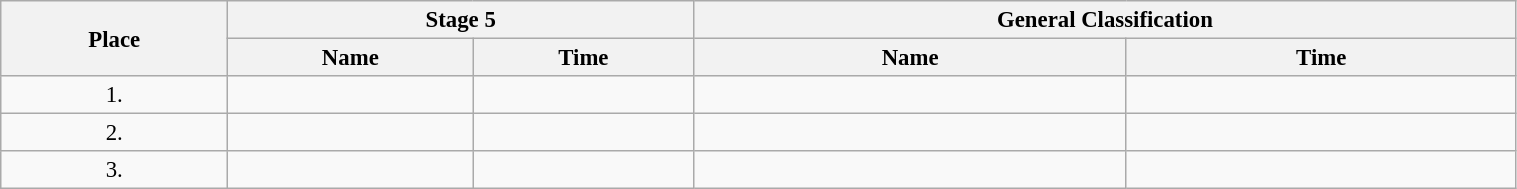<table class=wikitable style="font-size:95%" width="80%">
<tr>
<th rowspan="2">Place</th>
<th colspan="2">Stage 5</th>
<th colspan="2">General Classification</th>
</tr>
<tr>
<th>Name</th>
<th>Time</th>
<th>Name</th>
<th>Time</th>
</tr>
<tr>
<td align="center">1.</td>
<td></td>
<td></td>
<td></td>
<td></td>
</tr>
<tr>
<td align="center">2.</td>
<td></td>
<td></td>
<td></td>
<td></td>
</tr>
<tr>
<td align="center">3.</td>
<td></td>
<td></td>
<td></td>
<td></td>
</tr>
</table>
